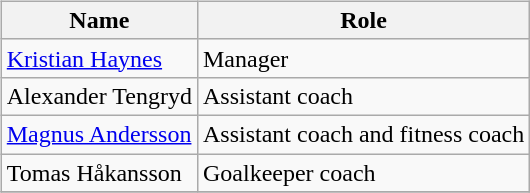<table>
<tr>
<td valign="top"><br><table class="wikitable">
<tr>
<th>Name</th>
<th>Role</th>
</tr>
<tr>
<td> <a href='#'>Kristian Haynes</a></td>
<td>Manager</td>
</tr>
<tr>
<td> Alexander Tengryd</td>
<td>Assistant coach</td>
</tr>
<tr>
<td> <a href='#'>Magnus Andersson</a></td>
<td>Assistant coach and fitness coach</td>
</tr>
<tr>
<td> Tomas Håkansson</td>
<td>Goalkeeper coach</td>
</tr>
<tr>
</tr>
</table>
</td>
</tr>
</table>
